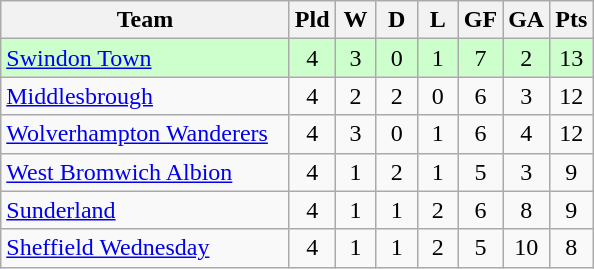<table class="wikitable" style="text-align: center;">
<tr>
<th width="185">Team</th>
<th width="20">Pld</th>
<th width="20">W</th>
<th width="20">D</th>
<th width="20">L</th>
<th width="20">GF</th>
<th width="20">GA</th>
<th width="20">Pts</th>
</tr>
<tr style="background: #ccffcc;">
<td align="left"><a href='#'>Swindon Town</a></td>
<td>4</td>
<td>3</td>
<td>0</td>
<td>1</td>
<td>7</td>
<td>2</td>
<td>13</td>
</tr>
<tr>
<td align="left"><a href='#'>Middlesbrough</a></td>
<td>4</td>
<td>2</td>
<td>2</td>
<td>0</td>
<td>6</td>
<td>3</td>
<td>12</td>
</tr>
<tr>
<td align="left"><a href='#'>Wolverhampton Wanderers</a></td>
<td>4</td>
<td>3</td>
<td>0</td>
<td>1</td>
<td>6</td>
<td>4</td>
<td>12</td>
</tr>
<tr>
<td align="left"><a href='#'>West Bromwich Albion</a></td>
<td>4</td>
<td>1</td>
<td>2</td>
<td>1</td>
<td>5</td>
<td>3</td>
<td>9</td>
</tr>
<tr>
<td align="left"><a href='#'>Sunderland</a></td>
<td>4</td>
<td>1</td>
<td>1</td>
<td>2</td>
<td>6</td>
<td>8</td>
<td>9</td>
</tr>
<tr>
<td align="left"><a href='#'>Sheffield Wednesday</a></td>
<td>4</td>
<td>1</td>
<td>1</td>
<td>2</td>
<td>5</td>
<td>10</td>
<td>8</td>
</tr>
</table>
